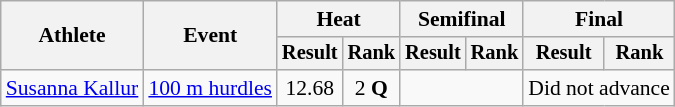<table class=wikitable style="font-size:90%">
<tr>
<th rowspan="2">Athlete</th>
<th rowspan="2">Event</th>
<th colspan="2">Heat</th>
<th colspan="2">Semifinal</th>
<th colspan="2">Final</th>
</tr>
<tr style="font-size:95%">
<th>Result</th>
<th>Rank</th>
<th>Result</th>
<th>Rank</th>
<th>Result</th>
<th>Rank</th>
</tr>
<tr align=center>
<td align=left><a href='#'>Susanna Kallur</a></td>
<td align=left><a href='#'>100 m hurdles</a></td>
<td>12.68</td>
<td>2 <strong>Q</strong></td>
<td colspan=2></td>
<td colspan=2>Did not advance</td>
</tr>
</table>
